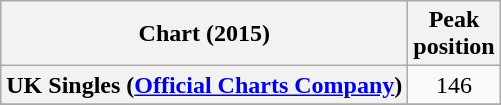<table class="wikitable plainrowheaders sortable" style="text-align:center;">
<tr>
<th scope="col">Chart (2015)</th>
<th scope="col">Peak<br>position</th>
</tr>
<tr>
<th scope="row">UK Singles (<a href='#'>Official Charts Company</a>)</th>
<td style="text-align:center;">146</td>
</tr>
<tr>
</tr>
</table>
